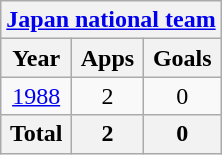<table class="wikitable" style="text-align:center">
<tr>
<th colspan=3><a href='#'>Japan national team</a></th>
</tr>
<tr>
<th>Year</th>
<th>Apps</th>
<th>Goals</th>
</tr>
<tr>
<td><a href='#'>1988</a></td>
<td>2</td>
<td>0</td>
</tr>
<tr>
<th>Total</th>
<th>2</th>
<th>0</th>
</tr>
</table>
